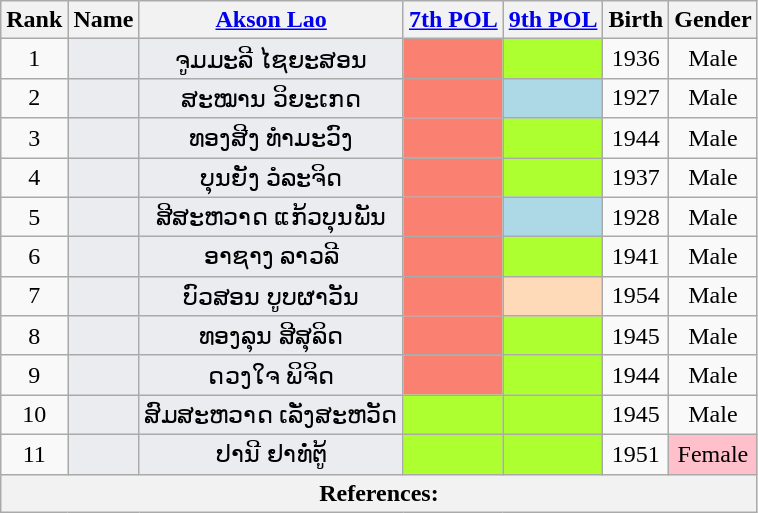<table class="wikitable sortable" style=text-align:center>
<tr>
<th>Rank</th>
<th>Name</th>
<th class="unsortable"><a href='#'>Akson Lao</a></th>
<th unsortable><a href='#'>7th POL</a></th>
<th unsortable><a href='#'>9th POL</a></th>
<th>Birth</th>
<th>Gender</th>
</tr>
<tr>
<td>1</td>
<td bgcolor = #EAECF0></td>
<td bgcolor = #EAECF0>ຈູມມະລີ ໄຊຍະສອນ</td>
<td bgcolor = Salmon></td>
<td bgcolor = GreenYellow></td>
<td>1936</td>
<td>Male</td>
</tr>
<tr>
<td>2</td>
<td bgcolor = #EAECF0></td>
<td bgcolor = #EAECF0>ສະໝານ ວິຍະເກດ</td>
<td bgcolor = Salmon></td>
<td bgcolor = LightBlue></td>
<td>1927</td>
<td>Male</td>
</tr>
<tr>
<td>3</td>
<td bgcolor = #EAECF0></td>
<td bgcolor = #EAECF0>ທອງສີງ ທໍາມະວົງ</td>
<td bgcolor = Salmon></td>
<td bgcolor = GreenYellow></td>
<td>1944</td>
<td>Male</td>
</tr>
<tr>
<td>4</td>
<td bgcolor = #EAECF0></td>
<td bgcolor = #EAECF0>ບຸນຍັງ ວໍລະຈິດ</td>
<td bgcolor = Salmon></td>
<td bgcolor = GreenYellow></td>
<td>1937</td>
<td>Male</td>
</tr>
<tr>
<td>5</td>
<td bgcolor = #EAECF0></td>
<td bgcolor = #EAECF0>ສີສະຫວາດ ແກ້ວບຸນພັນ</td>
<td bgcolor = Salmon></td>
<td bgcolor = LightBlue></td>
<td>1928</td>
<td>Male</td>
</tr>
<tr>
<td>6</td>
<td bgcolor = #EAECF0></td>
<td bgcolor = #EAECF0>ອາຊາງ ລາວລີ</td>
<td bgcolor = Salmon></td>
<td bgcolor = GreenYellow></td>
<td>1941</td>
<td>Male</td>
</tr>
<tr>
<td>7</td>
<td bgcolor = #EAECF0></td>
<td bgcolor = #EAECF0>ບົວສອນ ບູບຜາວັນ</td>
<td bgcolor = Salmon></td>
<td bgcolor = PeachPuff></td>
<td>1954</td>
<td>Male</td>
</tr>
<tr>
<td>8</td>
<td bgcolor = #EAECF0></td>
<td bgcolor = #EAECF0>ທອງລຸນ ສີສຸລິດ</td>
<td bgcolor = Salmon></td>
<td bgcolor = GreenYellow></td>
<td>1945</td>
<td>Male</td>
</tr>
<tr>
<td>9</td>
<td bgcolor = #EAECF0></td>
<td bgcolor = #EAECF0>ດວງໃຈ ພິຈິດ</td>
<td bgcolor = Salmon></td>
<td bgcolor = GreenYellow></td>
<td>1944</td>
<td>Male</td>
</tr>
<tr>
<td>10</td>
<td bgcolor = #EAECF0></td>
<td bgcolor = #EAECF0>ສົມສະຫວາດ ເລັ່ງສະຫວັດ</td>
<td bgcolor = GreenYellow></td>
<td bgcolor = GreenYellow></td>
<td>1945</td>
<td>Male</td>
</tr>
<tr>
<td>11</td>
<td bgcolor = #EAECF0></td>
<td bgcolor = #EAECF0>ປານີ ຢາທໍ່ຕູ້</td>
<td bgcolor = GreenYellow></td>
<td bgcolor = GreenYellow></td>
<td>1951</td>
<td bgcolor = Pink>Female</td>
</tr>
<tr class=sortbottom>
<th colspan = "23" align = left><strong>References:</strong><br></th>
</tr>
</table>
